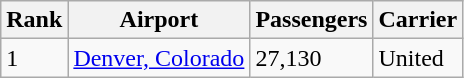<table class="wikitable">
<tr>
<th>Rank</th>
<th>Airport</th>
<th>Passengers</th>
<th>Carrier</th>
</tr>
<tr>
<td>1</td>
<td> <a href='#'>Denver, Colorado</a></td>
<td>27,130</td>
<td>United</td>
</tr>
</table>
